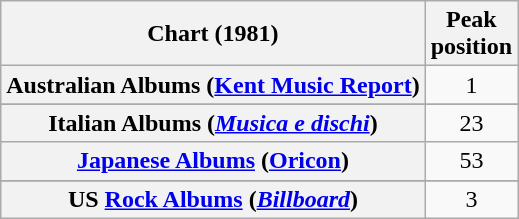<table class="wikitable sortable plainrowheaders" style="text-align:center">
<tr>
<th scope="col">Chart (1981)</th>
<th scope="col">Peak<br>position</th>
</tr>
<tr>
<th scope="row">Australian Albums (<a href='#'>Kent Music Report</a>)</th>
<td>1</td>
</tr>
<tr>
</tr>
<tr>
</tr>
<tr>
<th scope="row">Italian Albums (<em><a href='#'>Musica e dischi</a></em>)</th>
<td>23</td>
</tr>
<tr>
<th scope="row"><a href='#'>Japanese Albums</a> (<a href='#'>Oricon</a>)</th>
<td>53</td>
</tr>
<tr>
</tr>
<tr>
</tr>
<tr>
</tr>
<tr>
</tr>
<tr>
<th scope="row">US <a href='#'>Rock Albums</a> (<em><a href='#'>Billboard</a></em>)</th>
<td>3</td>
</tr>
</table>
